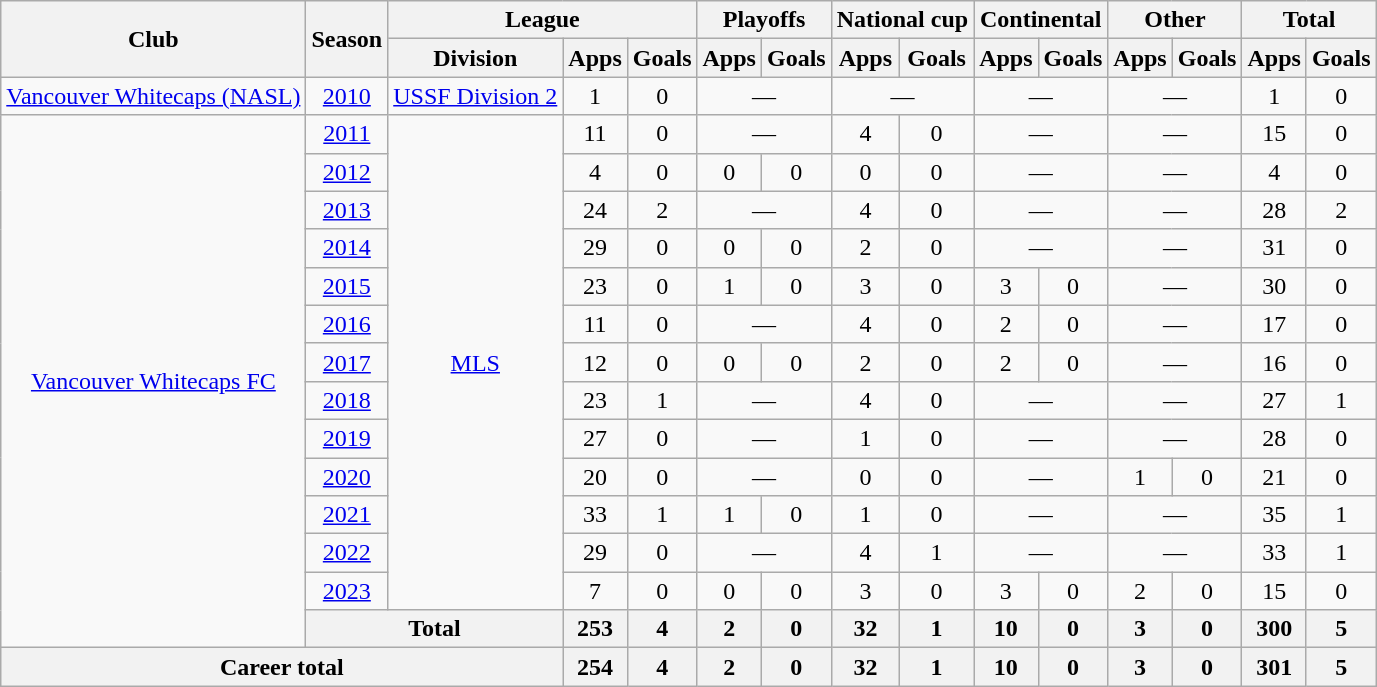<table class="wikitable" style="text-align:center">
<tr>
<th rowspan="2">Club</th>
<th rowspan="2">Season</th>
<th colspan="3">League</th>
<th colspan="2">Playoffs</th>
<th colspan="2">National cup</th>
<th colspan="2">Continental</th>
<th colspan="2">Other</th>
<th colspan="2">Total</th>
</tr>
<tr>
<th>Division</th>
<th>Apps</th>
<th>Goals</th>
<th>Apps</th>
<th>Goals</th>
<th>Apps</th>
<th>Goals</th>
<th>Apps</th>
<th>Goals</th>
<th>Apps</th>
<th>Goals</th>
<th>Apps</th>
<th>Goals</th>
</tr>
<tr>
<td><a href='#'>Vancouver Whitecaps (NASL)</a></td>
<td><a href='#'>2010</a></td>
<td><a href='#'>USSF Division 2</a></td>
<td>1</td>
<td>0</td>
<td colspan="2">—</td>
<td colspan="2">—</td>
<td colspan="2">—</td>
<td colspan="2">—</td>
<td>1</td>
<td>0</td>
</tr>
<tr>
<td rowspan="14"><a href='#'>Vancouver Whitecaps FC</a></td>
<td><a href='#'>2011</a></td>
<td rowspan="13"><a href='#'>MLS</a></td>
<td>11</td>
<td>0</td>
<td colspan="2">—</td>
<td>4</td>
<td>0</td>
<td colspan="2">—</td>
<td colspan="2">—</td>
<td>15</td>
<td>0</td>
</tr>
<tr>
<td><a href='#'>2012</a></td>
<td>4</td>
<td>0</td>
<td>0</td>
<td>0</td>
<td>0</td>
<td>0</td>
<td colspan="2">—</td>
<td colspan="2">—</td>
<td>4</td>
<td>0</td>
</tr>
<tr>
<td><a href='#'>2013</a></td>
<td>24</td>
<td>2</td>
<td colspan="2">—</td>
<td>4</td>
<td>0</td>
<td colspan="2">—</td>
<td colspan="2">—</td>
<td>28</td>
<td>2</td>
</tr>
<tr>
<td><a href='#'>2014</a></td>
<td>29</td>
<td>0</td>
<td>0</td>
<td>0</td>
<td>2</td>
<td>0</td>
<td colspan="2">—</td>
<td colspan="2">—</td>
<td>31</td>
<td>0</td>
</tr>
<tr>
<td><a href='#'>2015</a></td>
<td>23</td>
<td>0</td>
<td>1</td>
<td>0</td>
<td>3</td>
<td>0</td>
<td>3</td>
<td>0</td>
<td colspan="2">—</td>
<td>30</td>
<td>0</td>
</tr>
<tr>
<td><a href='#'>2016</a></td>
<td>11</td>
<td>0</td>
<td colspan="2">—</td>
<td>4</td>
<td>0</td>
<td>2</td>
<td>0</td>
<td colspan="2">—</td>
<td>17</td>
<td>0</td>
</tr>
<tr>
<td><a href='#'>2017</a></td>
<td>12</td>
<td>0</td>
<td>0</td>
<td>0</td>
<td>2</td>
<td>0</td>
<td>2</td>
<td>0</td>
<td colspan="2">—</td>
<td>16</td>
<td>0</td>
</tr>
<tr>
<td><a href='#'>2018</a></td>
<td>23</td>
<td>1</td>
<td colspan="2">—</td>
<td>4</td>
<td>0</td>
<td colspan="2">—</td>
<td colspan="2">—</td>
<td>27</td>
<td>1</td>
</tr>
<tr>
<td><a href='#'>2019</a></td>
<td>27</td>
<td>0</td>
<td colspan="2">—</td>
<td>1</td>
<td>0</td>
<td colspan="2">—</td>
<td colspan="2">—</td>
<td>28</td>
<td>0</td>
</tr>
<tr>
<td><a href='#'>2020</a></td>
<td>20</td>
<td>0</td>
<td colspan="2">—</td>
<td>0</td>
<td>0</td>
<td colspan="2">—</td>
<td>1</td>
<td>0</td>
<td>21</td>
<td>0</td>
</tr>
<tr>
<td><a href='#'>2021</a></td>
<td>33</td>
<td>1</td>
<td>1</td>
<td>0</td>
<td>1</td>
<td>0</td>
<td colspan="2">—</td>
<td colspan="2">—</td>
<td>35</td>
<td>1</td>
</tr>
<tr>
<td><a href='#'>2022</a></td>
<td>29</td>
<td>0</td>
<td colspan="2">—</td>
<td>4</td>
<td>1</td>
<td colspan="2">—</td>
<td colspan="2">—</td>
<td>33</td>
<td>1</td>
</tr>
<tr>
<td><a href='#'>2023</a></td>
<td>7</td>
<td>0</td>
<td>0</td>
<td>0</td>
<td>3</td>
<td>0</td>
<td>3</td>
<td>0</td>
<td>2</td>
<td>0</td>
<td>15</td>
<td>0</td>
</tr>
<tr>
<th colspan="2">Total</th>
<th>253</th>
<th>4</th>
<th>2</th>
<th>0</th>
<th>32</th>
<th>1</th>
<th>10</th>
<th>0</th>
<th>3</th>
<th>0</th>
<th>300</th>
<th>5</th>
</tr>
<tr>
<th colspan="3">Career total</th>
<th>254</th>
<th>4</th>
<th>2</th>
<th>0</th>
<th>32</th>
<th>1</th>
<th>10</th>
<th>0</th>
<th>3</th>
<th>0</th>
<th>301</th>
<th>5</th>
</tr>
</table>
